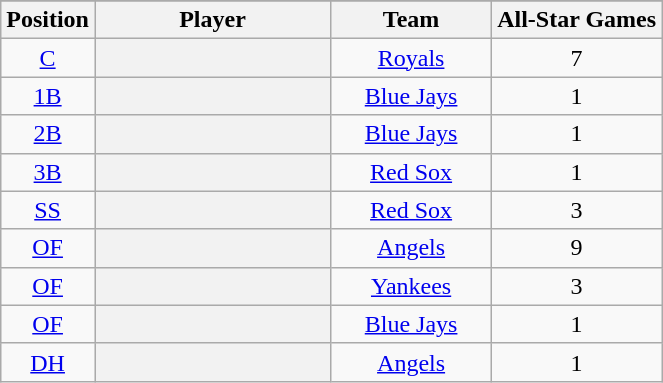<table class="wikitable sortable plainrowheaders" style="text-align:center;">
<tr>
</tr>
<tr>
<th scope="col">Position</th>
<th scope="col" style="width:150px;">Player</th>
<th scope="col" style="width:100px;">Team</th>
<th scope="col">All-Star Games</th>
</tr>
<tr>
<td><a href='#'>C</a></td>
<th scope="row" style="text-align:center"></th>
<td><a href='#'>Royals</a></td>
<td>7</td>
</tr>
<tr>
<td><a href='#'>1B</a></td>
<th scope="row" style="text-align:center"></th>
<td><a href='#'>Blue Jays</a></td>
<td>1</td>
</tr>
<tr>
<td><a href='#'>2B</a></td>
<th scope="row" style="text-align:center"></th>
<td><a href='#'>Blue Jays</a></td>
<td>1</td>
</tr>
<tr>
<td><a href='#'>3B</a></td>
<th scope="row" style="text-align:center"></th>
<td><a href='#'>Red Sox</a></td>
<td>1</td>
</tr>
<tr>
<td><a href='#'>SS</a></td>
<th scope="row" style="text-align:center"></th>
<td><a href='#'>Red Sox</a></td>
<td>3</td>
</tr>
<tr>
<td><a href='#'>OF</a></td>
<th scope="row" style="text-align:center"></th>
<td><a href='#'>Angels</a></td>
<td>9</td>
</tr>
<tr>
<td><a href='#'>OF</a></td>
<th scope="row" style="text-align:center"></th>
<td><a href='#'>Yankees</a></td>
<td>3</td>
</tr>
<tr>
<td><a href='#'>OF</a></td>
<th scope="row" style="text-align:center"></th>
<td><a href='#'>Blue Jays</a></td>
<td>1</td>
</tr>
<tr>
<td><a href='#'>DH</a></td>
<th scope="row" style="text-align:center"></th>
<td><a href='#'>Angels</a></td>
<td>1</td>
</tr>
</table>
